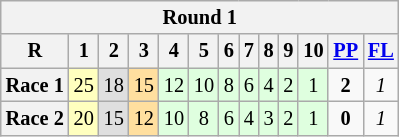<table class="wikitable" style="font-size: 85%;">
<tr>
<th colspan=13>Round 1</th>
</tr>
<tr>
<th>R</th>
<th>1</th>
<th>2</th>
<th>3</th>
<th>4</th>
<th>5</th>
<th>6</th>
<th>7</th>
<th>8</th>
<th>9</th>
<th>10</th>
<th><a href='#'>PP</a></th>
<th><a href='#'>FL</a></th>
</tr>
<tr align="center">
<th>Race 1</th>
<td style="background:#FFFFBF;">25</td>
<td style="background:#DFDFDF;">18</td>
<td style="background:#FFDF9F;">15</td>
<td style="background:#DFFFDF;">12</td>
<td style="background:#DFFFDF;">10</td>
<td style="background:#DFFFDF;">8</td>
<td style="background:#DFFFDF;">6</td>
<td style="background:#DFFFDF;">4</td>
<td style="background:#DFFFDF;">2</td>
<td style="background:#DFFFDF;">1</td>
<td><strong>2</strong></td>
<td><em>1</em></td>
</tr>
<tr align="center">
<th>Race 2</th>
<td style="background:#FFFFBF;">20</td>
<td style="background:#DFDFDF;">15</td>
<td style="background:#FFDF9F;">12</td>
<td style="background:#DFFFDF;">10</td>
<td style="background:#DFFFDF;">8</td>
<td style="background:#DFFFDF;">6</td>
<td style="background:#DFFFDF;">4</td>
<td style="background:#DFFFDF;">3</td>
<td style="background:#DFFFDF;">2</td>
<td style="background:#DFFFDF;">1</td>
<td><strong>0</strong></td>
<td><em>1</em></td>
</tr>
</table>
